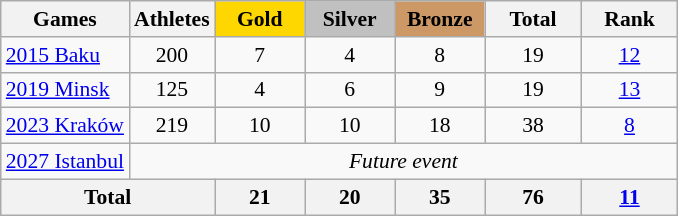<table class="wikitable" style="text-align:center; font-size:90%;">
<tr>
<th>Games</th>
<th>Athletes</th>
<td style="background:gold; width:3.7em; font-weight:bold;">Gold</td>
<td style="background:silver; width:3.7em; font-weight:bold;">Silver</td>
<td style="background:#cc9966; width:3.7em; font-weight:bold;">Bronze</td>
<th style="width:4em; font-weight:bold;">Total</th>
<th style="width:4em; font-weight:bold;">Rank</th>
</tr>
<tr>
<td align=left> <a href='#'>2015 Baku</a></td>
<td>200</td>
<td>7</td>
<td>4</td>
<td>8</td>
<td>19</td>
<td><a href='#'>12</a></td>
</tr>
<tr>
<td align=left> <a href='#'>2019 Minsk</a></td>
<td>125</td>
<td>4</td>
<td>6</td>
<td>9</td>
<td>19</td>
<td><a href='#'>13</a></td>
</tr>
<tr>
<td align=left> <a href='#'>2023 Kraków</a></td>
<td>219</td>
<td>10</td>
<td>10</td>
<td>18</td>
<td>38</td>
<td><a href='#'>8</a></td>
</tr>
<tr>
<td align=left> <a href='#'>2027 Istanbul</a></td>
<td colspan=6><em>Future event</em></td>
</tr>
<tr>
<th colspan=2>Total</th>
<th>21</th>
<th>20</th>
<th>35</th>
<th>76</th>
<th><a href='#'>11</a></th>
</tr>
</table>
